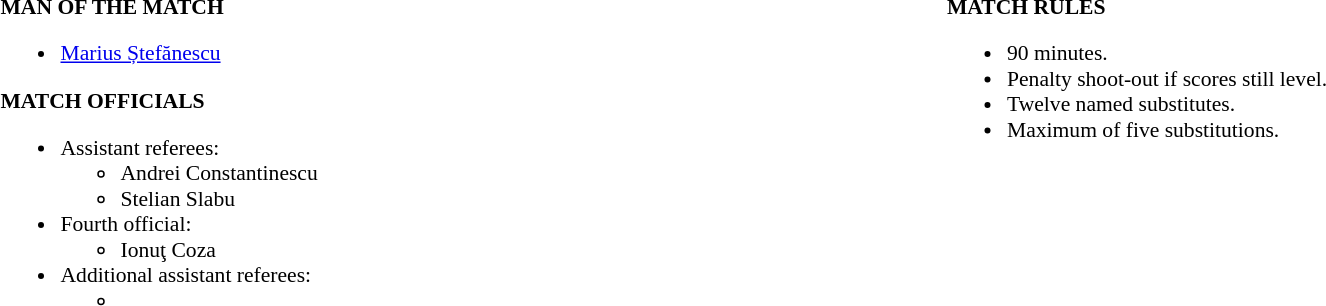<table width=100% style="font-size: 90%">
<tr>
<td width=50% valign=top><br><strong>MAN OF THE MATCH</strong><ul><li><a href='#'>Marius Ștefănescu</a></li></ul><strong>MATCH OFFICIALS</strong><ul><li>Assistant referees:<ul><li>Andrei Constantinescu</li><li>Stelian Slabu</li></ul></li><li>Fourth official:<ul><li>Ionuţ Coza</li></ul></li><li>Additional assistant referees:<ul><li></li></ul></li></ul></td>
<td width=50% valign=top><br><strong>MATCH RULES</strong><ul><li>90 minutes.</li><li>Penalty shoot-out if scores still level.</li><li>Twelve named substitutes.</li><li>Maximum of five substitutions.</li></ul></td>
</tr>
</table>
